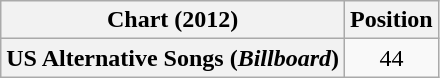<table class="wikitable sortable plainrowheaders" style="text-align:center">
<tr>
<th scope="col">Chart (2012)</th>
<th scope="col">Position</th>
</tr>
<tr>
<th scope="row">US Alternative Songs (<em>Billboard</em>)</th>
<td>44</td>
</tr>
</table>
